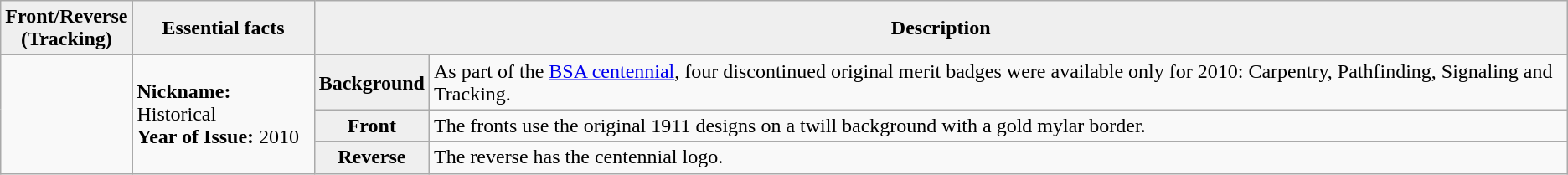<table class="wikitable">
<tr>
<th style="background:#efefef;">Front/Reverse<br>(Tracking)</th>
<th style="background:#efefef;">Essential facts</th>
<th style="background:#efefef;" colspan=2>Description</th>
</tr>
<tr>
<td rowspan=3></td>
<td rowspan=3><strong>Nickname:</strong> Historical<br><strong>Year of Issue:</strong> 2010</td>
<th style="background:#efefef;">Background</th>
<td>As part of the <a href='#'>BSA centennial</a>, four discontinued original merit badges were available only for 2010: Carpentry, Pathfinding, Signaling and Tracking.</td>
</tr>
<tr>
<th style="background:#efefef;">Front</th>
<td>The fronts use the original 1911 designs on a twill background with a gold mylar border.</td>
</tr>
<tr>
<th style="background:#efefef;">Reverse</th>
<td>The reverse has the centennial logo.</td>
</tr>
</table>
